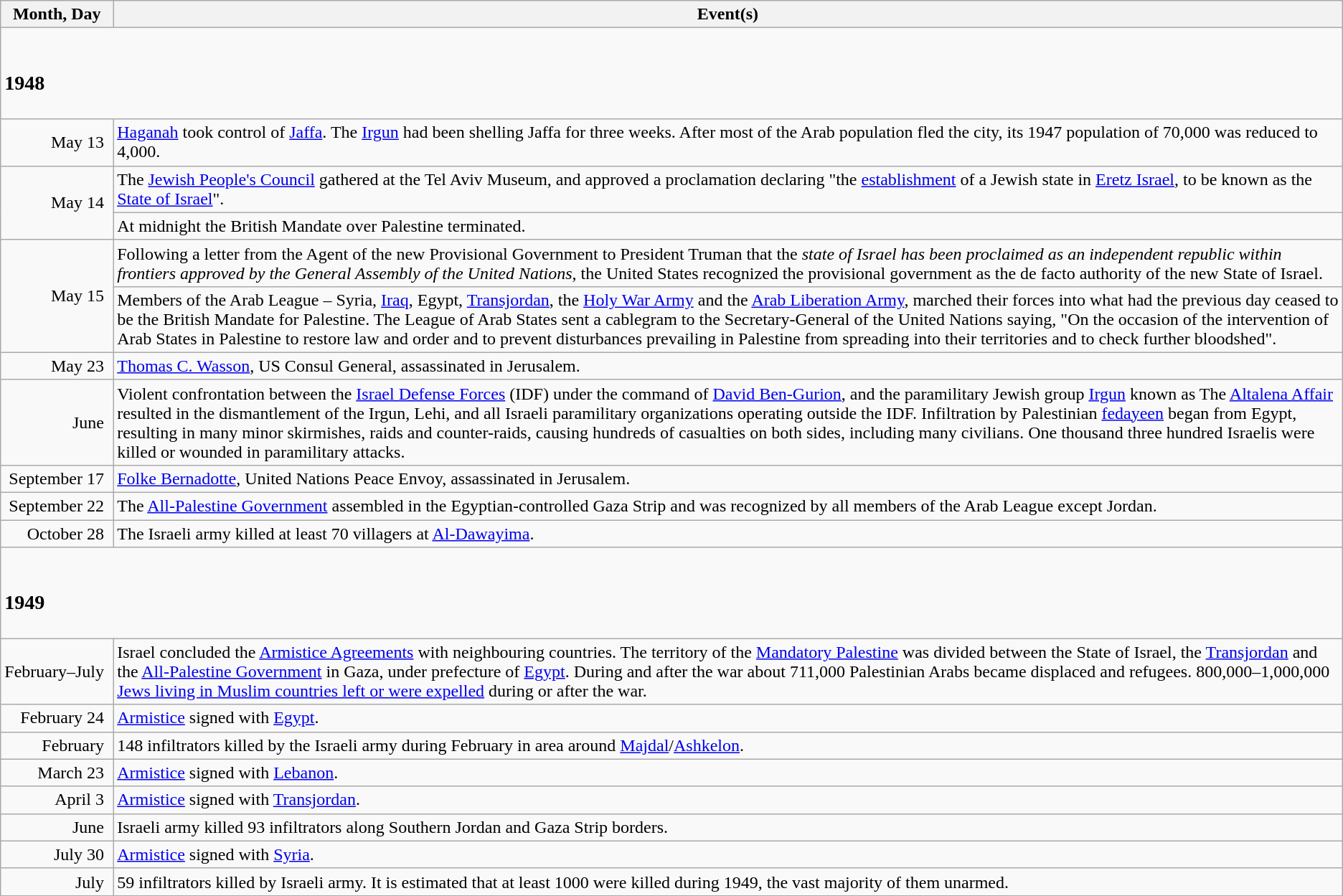<table class="wikitable">
<tr>
<th>Month, Day</th>
<th>Event(s)</th>
</tr>
<tr>
<td colspan="2"><br><h3>1948</h3></td>
</tr>
<tr>
<td style="white-space:nowrap;text-align:right;padding-right:0.5em;">May 13</td>
<td><a href='#'>Haganah</a> took control of <a href='#'>Jaffa</a>. The <a href='#'>Irgun</a> had been shelling Jaffa for three weeks. After most of the Arab population fled the city, its 1947 population of 70,000 was reduced to 4,000.</td>
</tr>
<tr>
<td rowspan="2" style="white-space:nowrap;text-align:right;padding-right:0.5em;">May 14</td>
<td>The <a href='#'>Jewish People's Council</a> gathered at the Tel Aviv Museum, and approved a proclamation declaring "the <a href='#'>establishment</a> of a Jewish state in <a href='#'>Eretz Israel</a>, to be known as the <a href='#'>State of Israel</a>".</td>
</tr>
<tr>
<td>At midnight the British Mandate over Palestine terminated.</td>
</tr>
<tr>
<td rowspan="2" style="white-space:nowrap;text-align:right;padding-right:0.5em;">May 15</td>
<td>Following a letter from the Agent of the new Provisional Government to President Truman that the <em>state of Israel has been proclaimed as an independent republic within frontiers approved by the General Assembly of the United Nations</em>, the United States recognized the provisional government as the de facto authority of the new State of Israel.</td>
</tr>
<tr>
<td>Members of the Arab League – Syria, <a href='#'>Iraq</a>, Egypt, <a href='#'>Transjordan</a>, the <a href='#'>Holy War Army</a> and the <a href='#'>Arab Liberation Army</a>, marched their forces into what had the previous day ceased to be the British Mandate for Palestine. The League of Arab States sent a cablegram to the Secretary-General of the United Nations saying, "On the occasion of the intervention of Arab States in Palestine to restore law and order and to prevent disturbances prevailing in Palestine from spreading into their territories and to check further bloodshed".</td>
</tr>
<tr>
<td style="white-space:nowrap;text-align:right;padding-right:0.5em;">May 23</td>
<td><a href='#'>Thomas C. Wasson</a>, US Consul General, assassinated in Jerusalem.</td>
</tr>
<tr>
<td style="white-space:nowrap;text-align:right;padding-right:0.5em;">June</td>
<td>Violent confrontation between the <a href='#'>Israel Defense Forces</a> (IDF) under the command of <a href='#'>David Ben-Gurion</a>, and the paramilitary Jewish group <a href='#'>Irgun</a> known as The <a href='#'>Altalena Affair</a> resulted in the dismantlement of the Irgun, Lehi, and all Israeli paramilitary organizations operating outside the IDF. Infiltration by Palestinian <a href='#'>fedayeen</a> began from Egypt, resulting in many minor skirmishes, raids and counter-raids, causing hundreds of casualties on both sides, including many civilians. One thousand three hundred Israelis were killed or wounded in paramilitary attacks.</td>
</tr>
<tr>
<td style="white-space:nowrap;text-align:right;padding-right:0.5em;">September 17</td>
<td><a href='#'>Folke Bernadotte</a>, United Nations Peace Envoy, assassinated in Jerusalem.</td>
</tr>
<tr>
<td style="white-space:nowrap;text-align:right;padding-right:0.5em;">September 22</td>
<td>The <a href='#'>All-Palestine Government</a> assembled in the Egyptian-controlled Gaza Strip and was recognized by all members of the Arab League except Jordan.</td>
</tr>
<tr>
<td style="white-space:nowrap;text-align:right;padding-right:0.5em;">October 28</td>
<td>The Israeli army killed at least 70 villagers at <a href='#'>Al-Dawayima</a>.</td>
</tr>
<tr>
<td colspan="2"><br><h3>1949</h3></td>
</tr>
<tr>
<td style="white-space:nowrap;text-align:right;padding-right:0.5em;">February–July</td>
<td>Israel concluded the <a href='#'>Armistice Agreements</a> with neighbouring countries. The territory of the <a href='#'>Mandatory Palestine</a> was divided between the State of Israel, the <a href='#'>Transjordan</a> and the <a href='#'>All-Palestine Government</a> in Gaza, under prefecture of <a href='#'>Egypt</a>. During and after the war about 711,000 Palestinian Arabs became displaced and refugees. 800,000–1,000,000 <a href='#'>Jews living in Muslim countries left or were expelled</a> during or after the war.</td>
</tr>
<tr>
<td style="white-space:nowrap;text-align:right;padding-right:0.5em;">February 24</td>
<td><a href='#'>Armistice</a> signed with <a href='#'>Egypt</a>.</td>
</tr>
<tr>
<td style="white-space:nowrap;text-align:right;padding-right:0.5em;">February</td>
<td>148 infiltrators killed by the Israeli army during February in area around <a href='#'>Majdal</a>/<a href='#'>Ashkelon</a>.</td>
</tr>
<tr>
<td style="white-space:nowrap;text-align:right;padding-right:0.5em;">March 23</td>
<td><a href='#'>Armistice</a> signed with <a href='#'>Lebanon</a>.</td>
</tr>
<tr>
<td style="white-space:nowrap;text-align:right;padding-right:0.5em;">April 3</td>
<td><a href='#'>Armistice</a> signed with <a href='#'>Transjordan</a>.</td>
</tr>
<tr>
<td style="white-space:nowrap;text-align:right;padding-right:0.5em;">June</td>
<td>Israeli army killed 93 infiltrators along Southern Jordan and Gaza Strip borders.</td>
</tr>
<tr>
<td style="white-space:nowrap;text-align:right;padding-right:0.5em;">July 30</td>
<td><a href='#'>Armistice</a> signed with <a href='#'>Syria</a>.</td>
</tr>
<tr>
<td style="white-space:nowrap;text-align:right;padding-right:0.5em;">July</td>
<td>59 infiltrators killed by Israeli army. It is estimated that at least 1000 were killed during 1949, the vast majority of them unarmed.</td>
</tr>
</table>
